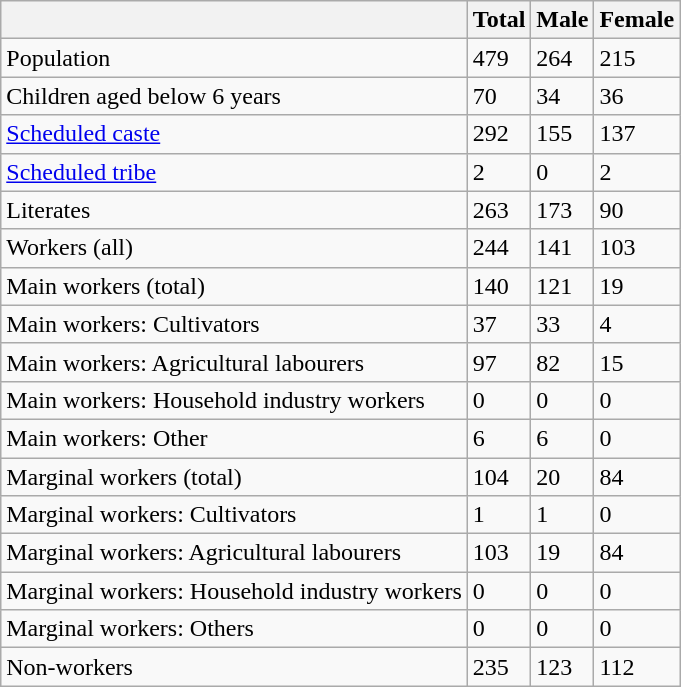<table class="wikitable sortable">
<tr>
<th></th>
<th>Total</th>
<th>Male</th>
<th>Female</th>
</tr>
<tr>
<td>Population</td>
<td>479</td>
<td>264</td>
<td>215</td>
</tr>
<tr>
<td>Children aged below 6 years</td>
<td>70</td>
<td>34</td>
<td>36</td>
</tr>
<tr>
<td><a href='#'>Scheduled caste</a></td>
<td>292</td>
<td>155</td>
<td>137</td>
</tr>
<tr>
<td><a href='#'>Scheduled tribe</a></td>
<td>2</td>
<td>0</td>
<td>2</td>
</tr>
<tr>
<td>Literates</td>
<td>263</td>
<td>173</td>
<td>90</td>
</tr>
<tr>
<td>Workers (all)</td>
<td>244</td>
<td>141</td>
<td>103</td>
</tr>
<tr>
<td>Main workers (total)</td>
<td>140</td>
<td>121</td>
<td>19</td>
</tr>
<tr>
<td>Main workers: Cultivators</td>
<td>37</td>
<td>33</td>
<td>4</td>
</tr>
<tr>
<td>Main workers: Agricultural labourers</td>
<td>97</td>
<td>82</td>
<td>15</td>
</tr>
<tr>
<td>Main workers: Household industry workers</td>
<td>0</td>
<td>0</td>
<td>0</td>
</tr>
<tr>
<td>Main workers: Other</td>
<td>6</td>
<td>6</td>
<td>0</td>
</tr>
<tr>
<td>Marginal workers (total)</td>
<td>104</td>
<td>20</td>
<td>84</td>
</tr>
<tr>
<td>Marginal workers: Cultivators</td>
<td>1</td>
<td>1</td>
<td>0</td>
</tr>
<tr>
<td>Marginal workers: Agricultural labourers</td>
<td>103</td>
<td>19</td>
<td>84</td>
</tr>
<tr>
<td>Marginal workers: Household industry workers</td>
<td>0</td>
<td>0</td>
<td>0</td>
</tr>
<tr>
<td>Marginal workers: Others</td>
<td>0</td>
<td>0</td>
<td>0</td>
</tr>
<tr>
<td>Non-workers</td>
<td>235</td>
<td>123</td>
<td>112</td>
</tr>
</table>
